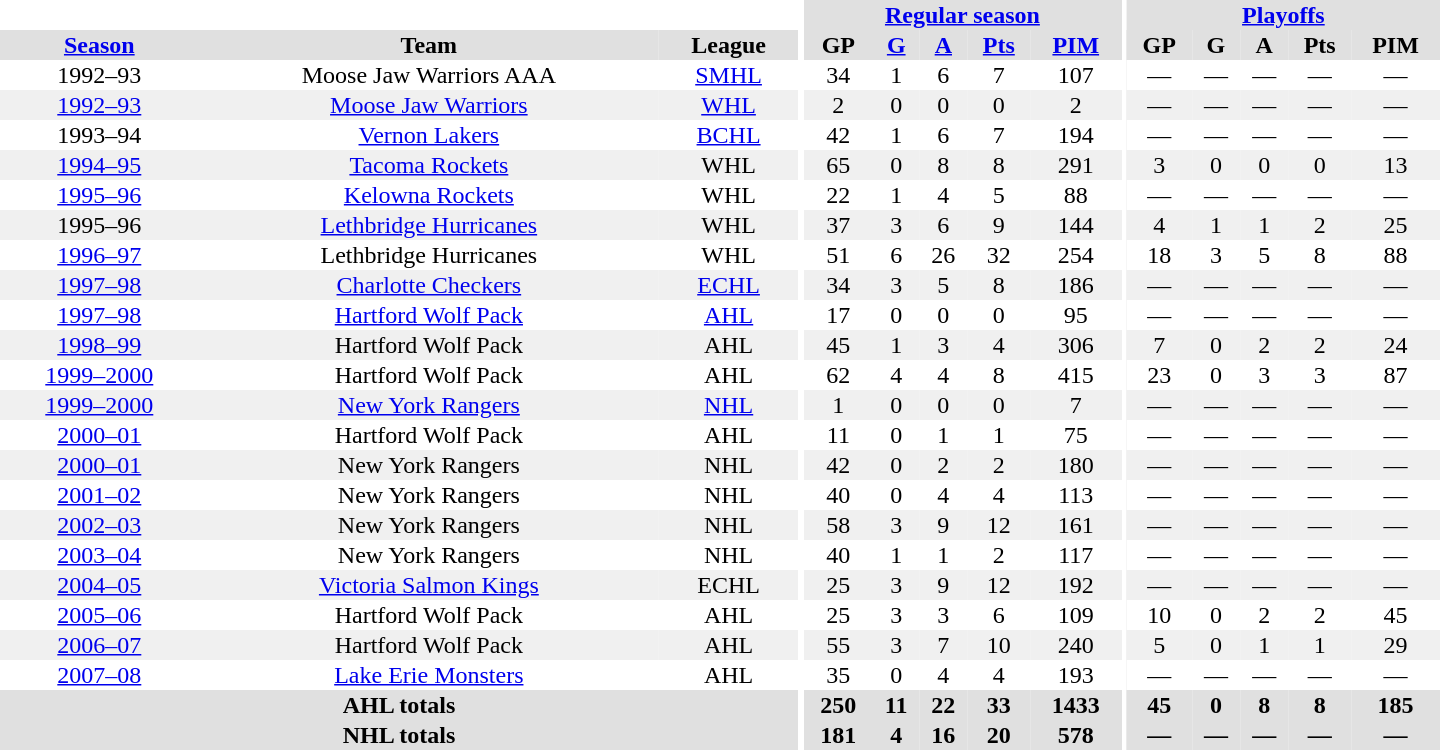<table border="0" cellpadding="1" cellspacing="0" style="text-align:center; width:60em">
<tr style="background:#e0e0e0;">
<th colspan="3" style="background:#fff;"></th>
<th rowspan="99" style="background:#fff;"></th>
<th colspan="5"><a href='#'>Regular season</a></th>
<th rowspan="99" style="background:#fff;"></th>
<th colspan="5"><a href='#'>Playoffs</a></th>
</tr>
<tr style="background:#e0e0e0;">
<th><a href='#'>Season</a></th>
<th>Team</th>
<th>League</th>
<th>GP</th>
<th><a href='#'>G</a></th>
<th><a href='#'>A</a></th>
<th><a href='#'>Pts</a></th>
<th><a href='#'>PIM</a></th>
<th>GP</th>
<th>G</th>
<th>A</th>
<th>Pts</th>
<th>PIM</th>
</tr>
<tr>
<td>1992–93</td>
<td>Moose Jaw Warriors AAA</td>
<td><a href='#'>SMHL</a></td>
<td>34</td>
<td>1</td>
<td>6</td>
<td>7</td>
<td>107</td>
<td>—</td>
<td>—</td>
<td>—</td>
<td>—</td>
<td>—</td>
</tr>
<tr bgcolor="#f0f0f0">
<td><a href='#'>1992–93</a></td>
<td><a href='#'>Moose Jaw Warriors</a></td>
<td><a href='#'>WHL</a></td>
<td>2</td>
<td>0</td>
<td>0</td>
<td>0</td>
<td>2</td>
<td>—</td>
<td>—</td>
<td>—</td>
<td>—</td>
<td>—</td>
</tr>
<tr>
<td>1993–94</td>
<td><a href='#'>Vernon Lakers</a></td>
<td><a href='#'>BCHL</a></td>
<td>42</td>
<td>1</td>
<td>6</td>
<td>7</td>
<td>194</td>
<td>—</td>
<td>—</td>
<td>—</td>
<td>—</td>
<td>—</td>
</tr>
<tr bgcolor="#f0f0f0">
<td><a href='#'>1994–95</a></td>
<td><a href='#'>Tacoma Rockets</a></td>
<td>WHL</td>
<td>65</td>
<td>0</td>
<td>8</td>
<td>8</td>
<td>291</td>
<td>3</td>
<td>0</td>
<td>0</td>
<td>0</td>
<td>13</td>
</tr>
<tr>
<td><a href='#'>1995–96</a></td>
<td><a href='#'>Kelowna Rockets</a></td>
<td>WHL</td>
<td>22</td>
<td>1</td>
<td>4</td>
<td>5</td>
<td>88</td>
<td>—</td>
<td>—</td>
<td>—</td>
<td>—</td>
<td>—</td>
</tr>
<tr bgcolor="#f0f0f0">
<td>1995–96</td>
<td><a href='#'>Lethbridge Hurricanes</a></td>
<td>WHL</td>
<td>37</td>
<td>3</td>
<td>6</td>
<td>9</td>
<td>144</td>
<td>4</td>
<td>1</td>
<td>1</td>
<td>2</td>
<td>25</td>
</tr>
<tr>
<td><a href='#'>1996–97</a></td>
<td>Lethbridge Hurricanes</td>
<td>WHL</td>
<td>51</td>
<td>6</td>
<td>26</td>
<td>32</td>
<td>254</td>
<td>18</td>
<td>3</td>
<td>5</td>
<td>8</td>
<td>88</td>
</tr>
<tr bgcolor="#f0f0f0">
<td><a href='#'>1997–98</a></td>
<td><a href='#'>Charlotte Checkers</a></td>
<td><a href='#'>ECHL</a></td>
<td>34</td>
<td>3</td>
<td>5</td>
<td>8</td>
<td>186</td>
<td>—</td>
<td>—</td>
<td>—</td>
<td>—</td>
<td>—</td>
</tr>
<tr>
<td><a href='#'>1997–98</a></td>
<td><a href='#'>Hartford Wolf Pack</a></td>
<td><a href='#'>AHL</a></td>
<td>17</td>
<td>0</td>
<td>0</td>
<td>0</td>
<td>95</td>
<td>—</td>
<td>—</td>
<td>—</td>
<td>—</td>
<td>—</td>
</tr>
<tr bgcolor="#f0f0f0">
<td><a href='#'>1998–99</a></td>
<td>Hartford Wolf Pack</td>
<td>AHL</td>
<td>45</td>
<td>1</td>
<td>3</td>
<td>4</td>
<td>306</td>
<td>7</td>
<td>0</td>
<td>2</td>
<td>2</td>
<td>24</td>
</tr>
<tr>
<td><a href='#'>1999–2000</a></td>
<td>Hartford Wolf Pack</td>
<td>AHL</td>
<td>62</td>
<td>4</td>
<td>4</td>
<td>8</td>
<td>415</td>
<td>23</td>
<td>0</td>
<td>3</td>
<td>3</td>
<td>87</td>
</tr>
<tr bgcolor="#f0f0f0">
<td><a href='#'>1999–2000</a></td>
<td><a href='#'>New York Rangers</a></td>
<td><a href='#'>NHL</a></td>
<td>1</td>
<td>0</td>
<td>0</td>
<td>0</td>
<td>7</td>
<td>—</td>
<td>—</td>
<td>—</td>
<td>—</td>
<td>—</td>
</tr>
<tr>
<td><a href='#'>2000–01</a></td>
<td>Hartford Wolf Pack</td>
<td>AHL</td>
<td>11</td>
<td>0</td>
<td>1</td>
<td>1</td>
<td>75</td>
<td>—</td>
<td>—</td>
<td>—</td>
<td>—</td>
<td>—</td>
</tr>
<tr bgcolor="#f0f0f0">
<td><a href='#'>2000–01</a></td>
<td>New York Rangers</td>
<td>NHL</td>
<td>42</td>
<td>0</td>
<td>2</td>
<td>2</td>
<td>180</td>
<td>—</td>
<td>—</td>
<td>—</td>
<td>—</td>
<td>—</td>
</tr>
<tr>
<td><a href='#'>2001–02</a></td>
<td>New York Rangers</td>
<td>NHL</td>
<td>40</td>
<td>0</td>
<td>4</td>
<td>4</td>
<td>113</td>
<td>—</td>
<td>—</td>
<td>—</td>
<td>—</td>
<td>—</td>
</tr>
<tr bgcolor="#f0f0f0">
<td><a href='#'>2002–03</a></td>
<td>New York Rangers</td>
<td>NHL</td>
<td>58</td>
<td>3</td>
<td>9</td>
<td>12</td>
<td>161</td>
<td>—</td>
<td>—</td>
<td>—</td>
<td>—</td>
<td>—</td>
</tr>
<tr>
<td><a href='#'>2003–04</a></td>
<td>New York Rangers</td>
<td>NHL</td>
<td>40</td>
<td>1</td>
<td>1</td>
<td>2</td>
<td>117</td>
<td>—</td>
<td>—</td>
<td>—</td>
<td>—</td>
<td>—</td>
</tr>
<tr bgcolor="#f0f0f0">
<td><a href='#'>2004–05</a></td>
<td><a href='#'>Victoria Salmon Kings</a></td>
<td>ECHL</td>
<td>25</td>
<td>3</td>
<td>9</td>
<td>12</td>
<td>192</td>
<td>—</td>
<td>—</td>
<td>—</td>
<td>—</td>
<td>—</td>
</tr>
<tr>
<td><a href='#'>2005–06</a></td>
<td>Hartford Wolf Pack</td>
<td>AHL</td>
<td>25</td>
<td>3</td>
<td>3</td>
<td>6</td>
<td>109</td>
<td>10</td>
<td>0</td>
<td>2</td>
<td>2</td>
<td>45</td>
</tr>
<tr bgcolor="#f0f0f0">
<td><a href='#'>2006–07</a></td>
<td>Hartford Wolf Pack</td>
<td>AHL</td>
<td>55</td>
<td>3</td>
<td>7</td>
<td>10</td>
<td>240</td>
<td>5</td>
<td>0</td>
<td>1</td>
<td>1</td>
<td>29</td>
</tr>
<tr>
<td><a href='#'>2007–08</a></td>
<td><a href='#'>Lake Erie Monsters</a></td>
<td>AHL</td>
<td>35</td>
<td>0</td>
<td>4</td>
<td>4</td>
<td>193</td>
<td>—</td>
<td>—</td>
<td>—</td>
<td>—</td>
<td>—</td>
</tr>
<tr style="background:#e0e0e0;">
<th colspan="3">AHL totals</th>
<th>250</th>
<th>11</th>
<th>22</th>
<th>33</th>
<th>1433</th>
<th>45</th>
<th>0</th>
<th>8</th>
<th>8</th>
<th>185</th>
</tr>
<tr style="background:#e0e0e0;">
<th colspan="3">NHL totals</th>
<th>181</th>
<th>4</th>
<th>16</th>
<th>20</th>
<th>578</th>
<th>—</th>
<th>—</th>
<th>—</th>
<th>—</th>
<th>—</th>
</tr>
</table>
